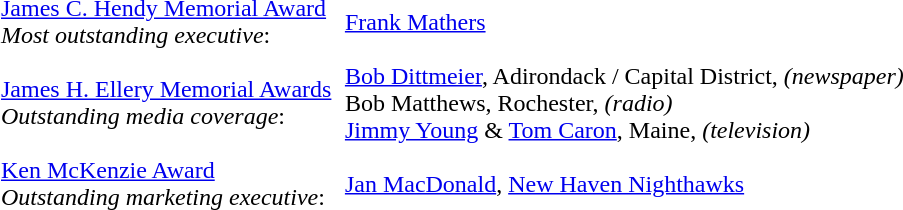<table cellpadding="3" cellspacing="3">
<tr>
<td><a href='#'>James C. Hendy Memorial Award</a><br><em>Most outstanding executive</em>:</td>
<td><a href='#'>Frank Mathers</a></td>
</tr>
<tr>
<td><a href='#'>James H. Ellery Memorial Awards</a> <br><em>Outstanding media coverage</em>:</td>
<td><a href='#'>Bob Dittmeier</a>, Adirondack / Capital District, <em>(newspaper)</em><br>Bob Matthews, Rochester, <em>(radio)</em><br><a href='#'>Jimmy Young</a> & <a href='#'>Tom Caron</a>, Maine, <em>(television)</em></td>
</tr>
<tr>
<td><a href='#'>Ken McKenzie Award</a><br><em>Outstanding marketing executive</em>:</td>
<td><a href='#'>Jan MacDonald</a>, <a href='#'>New Haven Nighthawks</a></td>
</tr>
</table>
